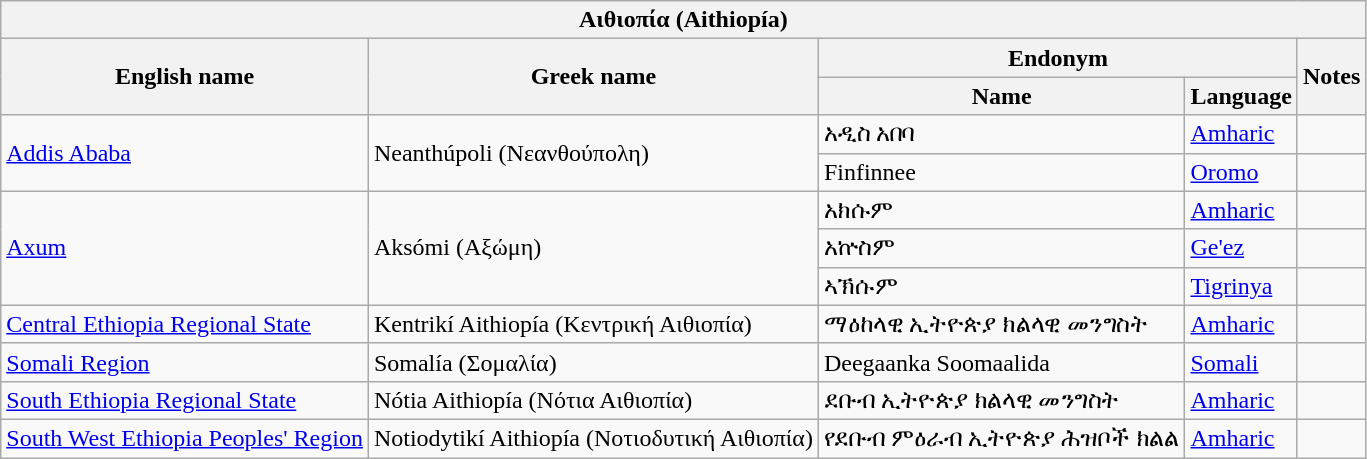<table class="wikitable sortable">
<tr>
<th colspan="5"> <strong>Αιθιοπία (Aithiopía)</strong></th>
</tr>
<tr>
<th rowspan="2">English name</th>
<th rowspan="2">Greek name</th>
<th colspan="2">Endonym</th>
<th rowspan="2">Notes</th>
</tr>
<tr>
<th>Name</th>
<th>Language</th>
</tr>
<tr>
<td rowspan="2"><a href='#'>Addis Ababa</a></td>
<td rowspan="2">Neanthúpoli (Νεανθούπολη)</td>
<td>አዲስ አበባ</td>
<td><a href='#'>Amharic</a></td>
<td></td>
</tr>
<tr>
<td>Finfinnee</td>
<td><a href='#'>Oromo</a></td>
<td></td>
</tr>
<tr>
<td rowspan="3"><a href='#'>Axum</a></td>
<td rowspan="3">Aksómi (Αξώμη)</td>
<td>አክሱም</td>
<td><a href='#'>Amharic</a></td>
<td></td>
</tr>
<tr>
<td>አኵስም</td>
<td><a href='#'>Ge'ez</a></td>
<td></td>
</tr>
<tr>
<td>ኣኽሱም</td>
<td><a href='#'>Tigrinya</a></td>
<td></td>
</tr>
<tr>
<td><a href='#'>Central Ethiopia Regional State</a></td>
<td>Kentrikí Aithiopía (Κεντρική Αιθιοπία)</td>
<td>ማዕከላዊ ኢትዮጵያ ክልላዊ መንግስት</td>
<td><a href='#'>Amharic</a></td>
<td></td>
</tr>
<tr>
<td><a href='#'>Somali Region</a></td>
<td>Somalía (Σομαλία)</td>
<td>Deegaanka Soomaalida</td>
<td><a href='#'>Somali</a></td>
<td></td>
</tr>
<tr>
<td><a href='#'>South Ethiopia Regional State</a></td>
<td>Nótia Aithiopía (Νότια Αιθιοπία)</td>
<td>ደቡብ ኢትዮጵያ ክልላዊ መንግስት</td>
<td><a href='#'>Amharic</a></td>
<td></td>
</tr>
<tr>
<td><a href='#'>South West Ethiopia Peoples' Region</a></td>
<td>Notiodytikí Aithiopía (Νοτιοδυτική Αιθιοπία)</td>
<td>የደቡብ ምዕራብ ኢትዮጵያ ሕዝቦች ክልል</td>
<td><a href='#'>Amharic</a></td>
<td></td>
</tr>
</table>
